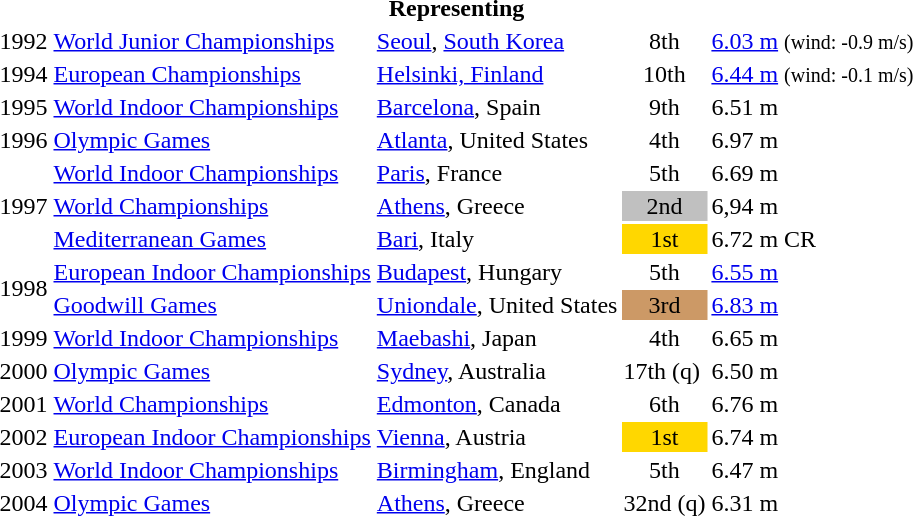<table>
<tr>
<th colspan="6">Representing </th>
</tr>
<tr>
<td>1992</td>
<td><a href='#'>World Junior Championships</a></td>
<td><a href='#'>Seoul</a>, <a href='#'>South Korea</a></td>
<td align="center">8th</td>
<td><a href='#'>6.03 m</a>  <small>(wind: -0.9 m/s)</small></td>
</tr>
<tr>
<td>1994</td>
<td><a href='#'>European Championships</a></td>
<td><a href='#'>Helsinki, Finland</a></td>
<td align="center">10th</td>
<td><a href='#'>6.44 m</a> <small>(wind: -0.1 m/s)</small></td>
</tr>
<tr>
<td>1995</td>
<td><a href='#'>World Indoor Championships</a></td>
<td><a href='#'>Barcelona</a>, Spain</td>
<td align="center">9th</td>
<td>6.51 m</td>
</tr>
<tr>
<td>1996</td>
<td><a href='#'>Olympic Games</a></td>
<td><a href='#'>Atlanta</a>, United States</td>
<td align="center">4th</td>
<td>6.97 m</td>
</tr>
<tr>
<td rowspan=3>1997</td>
<td><a href='#'>World Indoor Championships</a></td>
<td><a href='#'>Paris</a>, France</td>
<td align="center">5th</td>
<td>6.69 m</td>
</tr>
<tr>
<td><a href='#'>World Championships</a></td>
<td><a href='#'>Athens</a>, Greece</td>
<td bgcolor="silver" align="center">2nd</td>
<td>6,94 m</td>
</tr>
<tr>
<td><a href='#'>Mediterranean Games</a></td>
<td><a href='#'>Bari</a>, Italy</td>
<td bgcolor="gold" align="center">1st</td>
<td>6.72 m CR</td>
</tr>
<tr>
<td rowspan=2>1998</td>
<td><a href='#'>European Indoor Championships</a></td>
<td><a href='#'>Budapest</a>, Hungary</td>
<td align="center">5th</td>
<td><a href='#'>6.55 m</a></td>
</tr>
<tr>
<td><a href='#'>Goodwill Games</a></td>
<td><a href='#'>Uniondale</a>, United States</td>
<td bgcolor="cc9966" align="center">3rd</td>
<td><a href='#'>6.83 m</a></td>
</tr>
<tr>
<td>1999</td>
<td><a href='#'>World Indoor Championships</a></td>
<td><a href='#'>Maebashi</a>, Japan</td>
<td align="center">4th</td>
<td>6.65 m</td>
</tr>
<tr>
<td>2000</td>
<td><a href='#'>Olympic Games</a></td>
<td><a href='#'>Sydney</a>, Australia</td>
<td>17th (q)</td>
<td>6.50 m</td>
</tr>
<tr>
<td>2001</td>
<td><a href='#'>World Championships</a></td>
<td><a href='#'>Edmonton</a>, Canada</td>
<td align="center">6th</td>
<td>6.76 m</td>
</tr>
<tr>
<td>2002</td>
<td><a href='#'>European Indoor Championships</a></td>
<td><a href='#'>Vienna</a>, Austria</td>
<td bgcolor="gold" align="center">1st</td>
<td>6.74 m</td>
</tr>
<tr>
<td>2003</td>
<td><a href='#'>World Indoor Championships</a></td>
<td><a href='#'>Birmingham</a>, England</td>
<td align="center">5th</td>
<td>6.47 m</td>
</tr>
<tr>
<td>2004</td>
<td><a href='#'>Olympic Games</a></td>
<td><a href='#'>Athens</a>, Greece</td>
<td>32nd (q)</td>
<td>6.31 m</td>
</tr>
</table>
